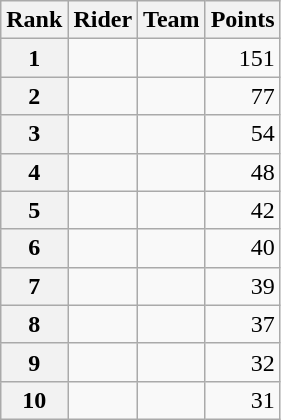<table class="wikitable">
<tr>
<th scope="col">Rank</th>
<th scope="col">Rider</th>
<th scope="col">Team</th>
<th scope="col">Points</th>
</tr>
<tr>
<th scope="row">1</th>
<td> </td>
<td></td>
<td style="text-align:right;">151</td>
</tr>
<tr>
<th scope="row">2</th>
<td></td>
<td></td>
<td style="text-align:right;">77</td>
</tr>
<tr>
<th scope="row">3</th>
<td>  </td>
<td></td>
<td style="text-align:right;">54</td>
</tr>
<tr>
<th scope="row">4</th>
<td></td>
<td></td>
<td style="text-align:right;">48</td>
</tr>
<tr>
<th scope="row">5</th>
<td></td>
<td></td>
<td style="text-align:right;">42</td>
</tr>
<tr>
<th scope="row">6</th>
<td></td>
<td></td>
<td style="text-align:right;">40</td>
</tr>
<tr>
<th scope="row">7</th>
<td></td>
<td></td>
<td style="text-align:right;">39</td>
</tr>
<tr>
<th scope="row">8</th>
<td></td>
<td></td>
<td style="text-align:right;">37</td>
</tr>
<tr>
<th scope="row">9</th>
<td></td>
<td></td>
<td style="text-align:right;">32</td>
</tr>
<tr>
<th scope="row">10</th>
<td></td>
<td></td>
<td style="text-align:right;">31</td>
</tr>
</table>
